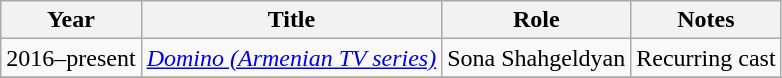<table class="wikitable sortable plainrowheaders">
<tr>
<th>Year</th>
<th>Title</th>
<th>Role</th>
<th class="unsortable">Notes</th>
</tr>
<tr>
<td>2016–present</td>
<td><em><a href='#'>Domino (Armenian TV series)</a></em></td>
<td>Sona Shahgeldyan</td>
<td>Recurring cast</td>
</tr>
<tr>
</tr>
</table>
